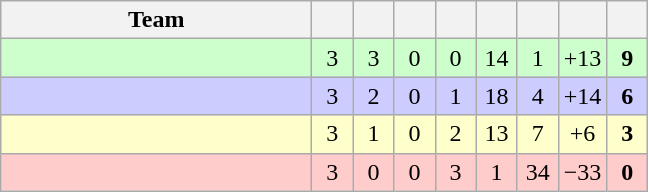<table class="wikitable" style="text-align: center;">
<tr>
<th width=200>Team</th>
<th width=20></th>
<th width=20></th>
<th width=20></th>
<th width=20></th>
<th width=20></th>
<th width=20></th>
<th width=20></th>
<th width=20></th>
</tr>
<tr style="background:#ccffcc;">
<td style="text-align:left;"></td>
<td>3</td>
<td>3</td>
<td>0</td>
<td>0</td>
<td>14</td>
<td>1</td>
<td>+13</td>
<td><strong>9</strong></td>
</tr>
<tr style="background:#ccccff;">
<td style="text-align:left;"></td>
<td>3</td>
<td>2</td>
<td>0</td>
<td>1</td>
<td>18</td>
<td>4</td>
<td>+14</td>
<td><strong>6</strong></td>
</tr>
<tr style="background:#ffffcc;">
<td style="text-align:left;"></td>
<td>3</td>
<td>1</td>
<td>0</td>
<td>2</td>
<td>13</td>
<td>7</td>
<td>+6</td>
<td><strong>3</strong></td>
</tr>
<tr style="background:#ffcccc;">
<td style="text-align:left;"></td>
<td>3</td>
<td>0</td>
<td>0</td>
<td>3</td>
<td>1</td>
<td>34</td>
<td>−33</td>
<td><strong>0</strong></td>
</tr>
</table>
